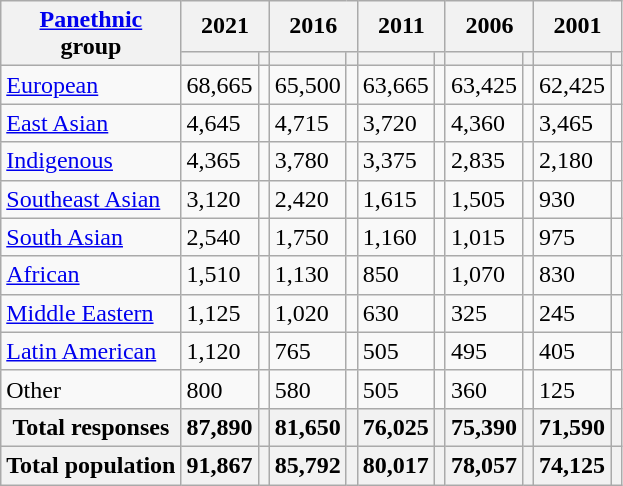<table class="wikitable collapsible sortable">
<tr>
<th rowspan="2"><a href='#'>Panethnic</a><br>group</th>
<th colspan="2">2021</th>
<th colspan="2">2016</th>
<th colspan="2">2011</th>
<th colspan="2">2006</th>
<th colspan="2">2001</th>
</tr>
<tr>
<th><a href='#'></a></th>
<th></th>
<th></th>
<th></th>
<th></th>
<th></th>
<th></th>
<th></th>
<th></th>
<th></th>
</tr>
<tr>
<td><a href='#'>European</a></td>
<td>68,665</td>
<td></td>
<td>65,500</td>
<td></td>
<td>63,665</td>
<td></td>
<td>63,425</td>
<td></td>
<td>62,425</td>
<td></td>
</tr>
<tr>
<td><a href='#'>East Asian</a></td>
<td>4,645</td>
<td></td>
<td>4,715</td>
<td></td>
<td>3,720</td>
<td></td>
<td>4,360</td>
<td></td>
<td>3,465</td>
<td></td>
</tr>
<tr>
<td><a href='#'>Indigenous</a></td>
<td>4,365</td>
<td></td>
<td>3,780</td>
<td></td>
<td>3,375</td>
<td></td>
<td>2,835</td>
<td></td>
<td>2,180</td>
<td></td>
</tr>
<tr>
<td><a href='#'>Southeast Asian</a></td>
<td>3,120</td>
<td></td>
<td>2,420</td>
<td></td>
<td>1,615</td>
<td></td>
<td>1,505</td>
<td></td>
<td>930</td>
<td></td>
</tr>
<tr>
<td><a href='#'>South Asian</a></td>
<td>2,540</td>
<td></td>
<td>1,750</td>
<td></td>
<td>1,160</td>
<td></td>
<td>1,015</td>
<td></td>
<td>975</td>
<td></td>
</tr>
<tr>
<td><a href='#'>African</a></td>
<td>1,510</td>
<td></td>
<td>1,130</td>
<td></td>
<td>850</td>
<td></td>
<td>1,070</td>
<td></td>
<td>830</td>
<td></td>
</tr>
<tr>
<td><a href='#'>Middle Eastern</a></td>
<td>1,125</td>
<td></td>
<td>1,020</td>
<td></td>
<td>630</td>
<td></td>
<td>325</td>
<td></td>
<td>245</td>
<td></td>
</tr>
<tr>
<td><a href='#'>Latin American</a></td>
<td>1,120</td>
<td></td>
<td>765</td>
<td></td>
<td>505</td>
<td></td>
<td>495</td>
<td></td>
<td>405</td>
<td></td>
</tr>
<tr>
<td>Other</td>
<td>800</td>
<td></td>
<td>580</td>
<td></td>
<td>505</td>
<td></td>
<td>360</td>
<td></td>
<td>125</td>
<td></td>
</tr>
<tr>
<th>Total responses</th>
<th>87,890</th>
<th></th>
<th>81,650</th>
<th></th>
<th>76,025</th>
<th></th>
<th>75,390</th>
<th></th>
<th>71,590</th>
<th></th>
</tr>
<tr>
<th>Total population</th>
<th>91,867</th>
<th></th>
<th>85,792</th>
<th></th>
<th>80,017</th>
<th></th>
<th>78,057</th>
<th></th>
<th>74,125</th>
<th></th>
</tr>
</table>
